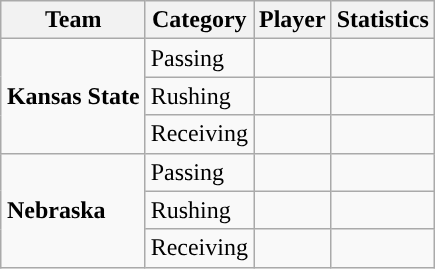<table class="wikitable" style="float: right;">
<tr>
<th>Team</th>
<th>Category</th>
<th>Player</th>
<th>Statistics</th>
</tr>
<tr>
<td rowspan=3><strong>Kansas State</strong></td>
<td>Passing</td>
<td></td>
<td></td>
</tr>
<tr>
<td>Rushing</td>
<td></td>
<td></td>
</tr>
<tr>
<td>Receiving</td>
<td></td>
<td></td>
</tr>
<tr>
<td rowspan=3><strong>Nebraska</strong></td>
<td>Passing</td>
<td></td>
<td></td>
</tr>
<tr>
<td>Rushing</td>
<td></td>
<td></td>
</tr>
<tr>
<td>Receiving</td>
<td></td>
<td></td>
</tr>
</table>
